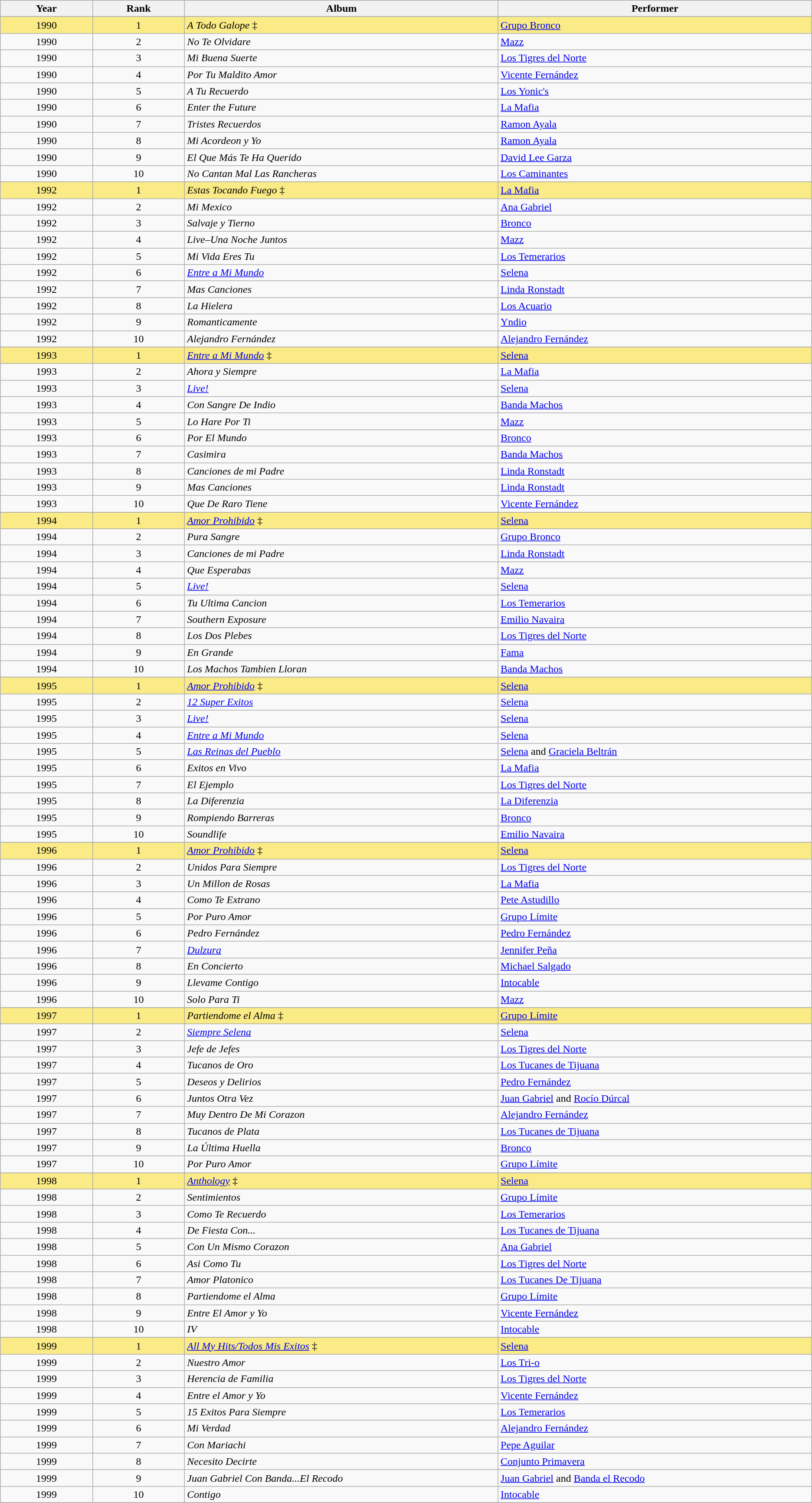<table class="sortable wikitable">
<tr>
<th width="5%">Year</th>
<th width="5%">Rank</th>
<th width="17%">Album</th>
<th width="17%">Performer</th>
</tr>
<tr>
</tr>
<tr style="background:#FAEB86">
<td align="center">1990</td>
<td align="center">1</td>
<td><em>A Todo Galope</em> ‡</td>
<td><a href='#'>Grupo Bronco</a></td>
</tr>
<tr>
<td align="center">1990</td>
<td align="center">2</td>
<td><em>No Te Olvidare</em></td>
<td><a href='#'>Mazz</a></td>
</tr>
<tr>
<td align="center">1990</td>
<td align="center">3</td>
<td><em>Mi Buena Suerte</em></td>
<td><a href='#'>Los Tigres del Norte</a></td>
</tr>
<tr>
<td align="center">1990</td>
<td align="center">4</td>
<td><em>Por Tu Maldito Amor</em></td>
<td><a href='#'>Vicente Fernández</a></td>
</tr>
<tr>
<td align="center">1990</td>
<td align="center">5</td>
<td><em>A Tu Recuerdo</em></td>
<td><a href='#'>Los Yonic's</a></td>
</tr>
<tr>
<td align="center">1990</td>
<td align="center">6</td>
<td><em>Enter the Future</em></td>
<td><a href='#'>La Mafia</a></td>
</tr>
<tr>
<td align="center">1990</td>
<td align="center">7</td>
<td><em>Tristes Recuerdos</em></td>
<td><a href='#'>Ramon Ayala</a></td>
</tr>
<tr>
<td align="center">1990</td>
<td align="center">8</td>
<td><em>Mi Acordeon y Yo</em></td>
<td><a href='#'>Ramon Ayala</a></td>
</tr>
<tr>
<td align="center">1990</td>
<td align="center">9</td>
<td><em>El Que Más Te Ha Querido</em></td>
<td><a href='#'>David Lee Garza</a></td>
</tr>
<tr>
<td align="center">1990</td>
<td align="center">10</td>
<td><em>No Cantan Mal Las Rancheras</em></td>
<td><a href='#'>Los Caminantes</a></td>
</tr>
<tr>
</tr>
<tr style="background:#FAEB86">
<td align="center">1992</td>
<td align="center">1</td>
<td><em>Estas Tocando Fuego</em> ‡</td>
<td><a href='#'>La Mafia</a></td>
</tr>
<tr>
<td align="center">1992</td>
<td align="center">2</td>
<td><em>Mi Mexico</em></td>
<td><a href='#'>Ana Gabriel</a></td>
</tr>
<tr>
<td align="center">1992</td>
<td align="center">3</td>
<td><em>Salvaje y Tierno</em></td>
<td><a href='#'>Bronco</a></td>
</tr>
<tr>
<td align="center">1992</td>
<td align="center">4</td>
<td><em>Live–Una Noche Juntos</em></td>
<td><a href='#'>Mazz</a></td>
</tr>
<tr>
<td align="center">1992</td>
<td align="center">5</td>
<td><em>Mi Vida Eres Tu</em></td>
<td><a href='#'>Los Temerarios</a></td>
</tr>
<tr>
<td align="center">1992</td>
<td align="center">6</td>
<td><em><a href='#'>Entre a Mi Mundo</a></em></td>
<td><a href='#'>Selena</a></td>
</tr>
<tr>
<td align="center">1992</td>
<td align="center">7</td>
<td><em>Mas Canciones</em></td>
<td><a href='#'>Linda Ronstadt</a></td>
</tr>
<tr>
<td align="center">1992</td>
<td align="center">8</td>
<td><em>La Hielera</em></td>
<td><a href='#'>Los Acuario</a></td>
</tr>
<tr>
<td align="center">1992</td>
<td align="center">9</td>
<td><em>Romanticamente</em></td>
<td><a href='#'>Yndio</a></td>
</tr>
<tr>
<td align="center">1992</td>
<td align="center">10</td>
<td><em>Alejandro Fernández</em></td>
<td><a href='#'>Alejandro Fernández</a></td>
</tr>
<tr>
</tr>
<tr style="background:#FAEB86">
<td align="center">1993</td>
<td align="center">1</td>
<td><em><a href='#'>Entre a Mi Mundo</a></em> ‡</td>
<td><a href='#'>Selena</a></td>
</tr>
<tr>
<td align="center">1993</td>
<td align="center">2</td>
<td><em>Ahora y Siempre</em></td>
<td><a href='#'>La Mafia</a></td>
</tr>
<tr>
<td align="center">1993</td>
<td align="center">3</td>
<td><em><a href='#'>Live!</a></em></td>
<td><a href='#'>Selena</a></td>
</tr>
<tr>
<td align="center">1993</td>
<td align="center">4</td>
<td><em>Con Sangre De Indio</em></td>
<td><a href='#'>Banda Machos</a></td>
</tr>
<tr>
<td align="center">1993</td>
<td align="center">5</td>
<td><em>Lo Hare Por Ti</em></td>
<td><a href='#'>Mazz</a></td>
</tr>
<tr>
<td align="center">1993</td>
<td align="center">6</td>
<td><em>Por El Mundo</em></td>
<td><a href='#'>Bronco</a></td>
</tr>
<tr>
<td align="center">1993</td>
<td align="center">7</td>
<td><em>Casimira</em></td>
<td><a href='#'>Banda Machos</a></td>
</tr>
<tr>
<td align="center">1993</td>
<td align="center">8</td>
<td><em>Canciones de mi Padre</em></td>
<td><a href='#'>Linda Ronstadt</a></td>
</tr>
<tr>
<td align="center">1993</td>
<td align="center">9</td>
<td><em>Mas Canciones</em></td>
<td><a href='#'>Linda Ronstadt</a></td>
</tr>
<tr>
<td align="center">1993</td>
<td align="center">10</td>
<td><em>Que De Raro Tiene</em></td>
<td><a href='#'>Vicente Fernández</a></td>
</tr>
<tr>
</tr>
<tr style="background:#FAEB86">
<td align="center">1994</td>
<td align="center">1</td>
<td><em><a href='#'>Amor Prohibido</a></em> ‡</td>
<td><a href='#'>Selena</a></td>
</tr>
<tr>
<td align="center">1994</td>
<td align="center">2</td>
<td><em>Pura Sangre</em></td>
<td><a href='#'>Grupo Bronco</a></td>
</tr>
<tr>
<td align="center">1994</td>
<td align="center">3</td>
<td><em>Canciones de mi Padre</em></td>
<td><a href='#'>Linda Ronstadt</a></td>
</tr>
<tr>
<td align="center">1994</td>
<td align="center">4</td>
<td><em>Que Esperabas</em></td>
<td><a href='#'>Mazz</a></td>
</tr>
<tr>
<td align="center">1994</td>
<td align="center">5</td>
<td><em><a href='#'>Live!</a></em></td>
<td><a href='#'>Selena</a></td>
</tr>
<tr>
<td align="center">1994</td>
<td align="center">6</td>
<td><em>Tu Ultima Cancion</em></td>
<td><a href='#'>Los Temerarios</a></td>
</tr>
<tr>
<td align="center">1994</td>
<td align="center">7</td>
<td><em>Southern Exposure</em></td>
<td><a href='#'>Emilio Navaira</a></td>
</tr>
<tr>
<td align="center">1994</td>
<td align="center">8</td>
<td><em>Los Dos Plebes</em></td>
<td><a href='#'>Los Tigres del Norte</a></td>
</tr>
<tr>
<td align="center">1994</td>
<td align="center">9</td>
<td><em>En Grande</em></td>
<td><a href='#'>Fama</a></td>
</tr>
<tr>
<td align="center">1994</td>
<td align="center">10</td>
<td><em>Los Machos Tambien Lloran</em></td>
<td><a href='#'>Banda Machos</a></td>
</tr>
<tr>
</tr>
<tr>
</tr>
<tr style="background:#FAEB86">
<td align="center">1995</td>
<td align="center">1</td>
<td><em><a href='#'>Amor Prohibido</a></em> ‡</td>
<td><a href='#'>Selena</a></td>
</tr>
<tr>
<td align="center">1995</td>
<td align="center">2</td>
<td><em><a href='#'>12 Super Exitos</a></em></td>
<td><a href='#'>Selena</a></td>
</tr>
<tr>
<td align="center">1995</td>
<td align="center">3</td>
<td><em><a href='#'>Live!</a></em></td>
<td><a href='#'>Selena</a></td>
</tr>
<tr>
<td align="center">1995</td>
<td align="center">4</td>
<td><em><a href='#'>Entre a Mi Mundo</a></em></td>
<td><a href='#'>Selena</a></td>
</tr>
<tr>
<td align="center">1995</td>
<td align="center">5</td>
<td><em><a href='#'>Las Reinas del Pueblo</a></em></td>
<td><a href='#'>Selena</a> and <a href='#'>Graciela Beltrán</a></td>
</tr>
<tr>
<td align="center">1995</td>
<td align="center">6</td>
<td><em>Exitos en Vivo</em></td>
<td><a href='#'>La Mafia</a></td>
</tr>
<tr>
<td align="center">1995</td>
<td align="center">7</td>
<td><em>El Ejemplo</em></td>
<td><a href='#'>Los Tigres del Norte</a></td>
</tr>
<tr>
<td align="center">1995</td>
<td align="center">8</td>
<td><em>La Diferenzia</em></td>
<td><a href='#'>La Diferenzia</a></td>
</tr>
<tr>
<td align="center">1995</td>
<td align="center">9</td>
<td><em>Rompiendo Barreras</em></td>
<td><a href='#'>Bronco</a></td>
</tr>
<tr>
<td align="center">1995</td>
<td align="center">10</td>
<td><em>Soundlife</em></td>
<td><a href='#'>Emilio Navaira</a></td>
</tr>
<tr>
</tr>
<tr style="background:#FAEB86">
<td align="center">1996</td>
<td align="center">1</td>
<td><em><a href='#'>Amor Prohibido</a></em> ‡</td>
<td><a href='#'>Selena</a></td>
</tr>
<tr>
<td align="center">1996</td>
<td align="center">2</td>
<td><em>Unidos Para Siempre</em></td>
<td><a href='#'>Los Tigres del Norte</a></td>
</tr>
<tr>
<td align="center">1996</td>
<td align="center">3</td>
<td><em>Un Millon de Rosas</em></td>
<td><a href='#'>La Mafia</a></td>
</tr>
<tr>
<td align="center">1996</td>
<td align="center">4</td>
<td><em>Como Te Extrano</em></td>
<td><a href='#'>Pete Astudillo</a></td>
</tr>
<tr>
<td align="center">1996</td>
<td align="center">5</td>
<td><em>Por Puro Amor</em></td>
<td><a href='#'>Grupo Límite</a></td>
</tr>
<tr>
<td align="center">1996</td>
<td align="center">6</td>
<td><em>Pedro Fernández</em></td>
<td><a href='#'>Pedro Fernández</a></td>
</tr>
<tr>
<td align="center">1996</td>
<td align="center">7</td>
<td><em><a href='#'>Dulzura</a></em></td>
<td><a href='#'>Jennifer Peña</a></td>
</tr>
<tr>
<td align="center">1996</td>
<td align="center">8</td>
<td><em>En Concierto</em></td>
<td><a href='#'>Michael Salgado</a></td>
</tr>
<tr>
<td align="center">1996</td>
<td align="center">9</td>
<td><em>Llevame Contigo</em></td>
<td><a href='#'>Intocable</a></td>
</tr>
<tr>
<td align="center">1996</td>
<td align="center">10</td>
<td><em>Solo Para Ti</em></td>
<td><a href='#'>Mazz</a></td>
</tr>
<tr>
</tr>
<tr style="background:#FAEB86">
<td align="center">1997</td>
<td align="center">1</td>
<td><em>Partiendome el Alma</em> ‡</td>
<td><a href='#'>Grupo Límite</a></td>
</tr>
<tr>
<td align="center">1997</td>
<td align="center">2</td>
<td><em><a href='#'>Siempre Selena</a></em></td>
<td><a href='#'>Selena</a></td>
</tr>
<tr>
<td align="center">1997</td>
<td align="center">3</td>
<td><em>Jefe de Jefes</em></td>
<td><a href='#'>Los Tigres del Norte</a></td>
</tr>
<tr>
<td align="center">1997</td>
<td align="center">4</td>
<td><em>Tucanos de Oro</em></td>
<td><a href='#'>Los Tucanes de Tijuana</a></td>
</tr>
<tr>
<td align="center">1997</td>
<td align="center">5</td>
<td><em>Deseos y Delirios</em></td>
<td><a href='#'>Pedro Fernández</a></td>
</tr>
<tr>
<td align="center">1997</td>
<td align="center">6</td>
<td><em>Juntos Otra Vez</em></td>
<td><a href='#'>Juan Gabriel</a> and <a href='#'>Rocío Dúrcal</a></td>
</tr>
<tr>
<td align="center">1997</td>
<td align="center">7</td>
<td><em>Muy Dentro De Mi Corazon</em></td>
<td><a href='#'>Alejandro Fernández</a></td>
</tr>
<tr>
<td align="center">1997</td>
<td align="center">8</td>
<td><em>Tucanos de Plata</em></td>
<td><a href='#'>Los Tucanes de Tijuana</a></td>
</tr>
<tr>
<td align="center">1997</td>
<td align="center">9</td>
<td><em>La Última Huella</em></td>
<td><a href='#'>Bronco</a></td>
</tr>
<tr>
<td align="center">1997</td>
<td align="center">10</td>
<td><em>Por Puro Amor</em></td>
<td><a href='#'>Grupo Límite</a></td>
</tr>
<tr>
</tr>
<tr style="background:#FAEB86">
<td align="center">1998</td>
<td align="center">1</td>
<td><em><a href='#'>Anthology</a></em> ‡</td>
<td><a href='#'>Selena</a></td>
</tr>
<tr>
<td align="center">1998</td>
<td align="center">2</td>
<td><em>Sentimientos</em></td>
<td><a href='#'>Grupo Límite</a></td>
</tr>
<tr>
<td align="center">1998</td>
<td align="center">3</td>
<td><em>Como Te Recuerdo</em></td>
<td><a href='#'>Los Temerarios</a></td>
</tr>
<tr>
<td align="center">1998</td>
<td align="center">4</td>
<td><em>De Fiesta Con...</em></td>
<td><a href='#'>Los Tucanes de Tijuana</a></td>
</tr>
<tr>
<td align="center">1998</td>
<td align="center">5</td>
<td><em>Con Un Mismo Corazon</em></td>
<td><a href='#'>Ana Gabriel</a></td>
</tr>
<tr>
<td align="center">1998</td>
<td align="center">6</td>
<td><em>Asi Como Tu</em></td>
<td><a href='#'>Los Tigres del Norte</a></td>
</tr>
<tr>
<td align="center">1998</td>
<td align="center">7</td>
<td><em>Amor Platonico</em></td>
<td><a href='#'>Los Tucanes De Tijuana</a></td>
</tr>
<tr>
<td align="center">1998</td>
<td align="center">8</td>
<td><em>Partiendome el Alma</em></td>
<td><a href='#'>Grupo Límite</a></td>
</tr>
<tr>
<td align="center">1998</td>
<td align="center">9</td>
<td><em>Entre El Amor y Yo</em></td>
<td><a href='#'>Vicente Fernández</a></td>
</tr>
<tr>
<td align="center">1998</td>
<td align="center">10</td>
<td><em>IV</em></td>
<td><a href='#'>Intocable</a></td>
</tr>
<tr>
</tr>
<tr style="background:#FAEB86">
<td align="center">1999</td>
<td align="center">1</td>
<td><em><a href='#'>All My Hits/Todos Mis Exitos</a></em> ‡</td>
<td><a href='#'>Selena</a></td>
</tr>
<tr>
<td align="center">1999</td>
<td align="center">2</td>
<td><em>Nuestro Amor</em></td>
<td><a href='#'>Los Tri-o</a></td>
</tr>
<tr>
<td align="center">1999</td>
<td align="center">3</td>
<td><em>Herencia de Familia</em></td>
<td><a href='#'>Los Tigres del Norte</a></td>
</tr>
<tr>
<td align="center">1999</td>
<td align="center">4</td>
<td><em>Entre el Amor y Yo</em></td>
<td><a href='#'>Vicente Fernández</a></td>
</tr>
<tr>
<td align="center">1999</td>
<td align="center">5</td>
<td><em>15 Exitos Para Siempre</em></td>
<td><a href='#'>Los Temerarios</a></td>
</tr>
<tr>
<td align="center">1999</td>
<td align="center">6</td>
<td><em>Mi Verdad</em></td>
<td><a href='#'>Alejandro Fernández</a></td>
</tr>
<tr>
<td align="center">1999</td>
<td align="center">7</td>
<td><em>Con Mariachi</em></td>
<td><a href='#'>Pepe Aguilar</a></td>
</tr>
<tr>
<td align="center">1999</td>
<td align="center">8</td>
<td><em>Necesito Decirte</em></td>
<td><a href='#'>Conjunto Primavera</a></td>
</tr>
<tr>
<td align="center">1999</td>
<td align="center">9</td>
<td><em>Juan Gabriel Con Banda...El Recodo</em></td>
<td><a href='#'>Juan Gabriel</a> and <a href='#'>Banda el Recodo</a></td>
</tr>
<tr>
<td align="center">1999</td>
<td align="center">10</td>
<td><em>Contigo</em></td>
<td><a href='#'>Intocable</a></td>
</tr>
<tr>
</tr>
</table>
